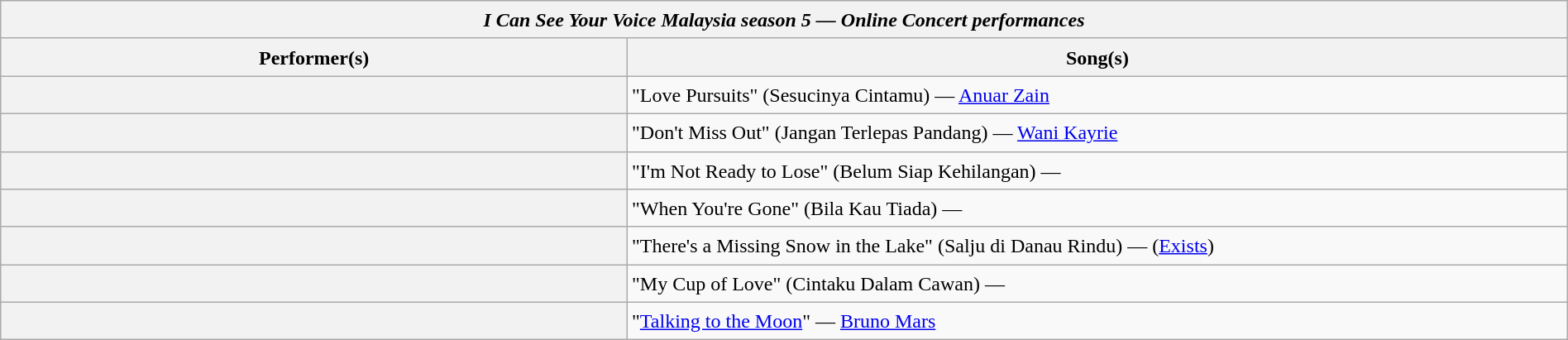<table class="wikitable plainrowheaders mw-collapsible" style="line-height:23px; width:100%;">
<tr>
<th colspan=2><em>I Can See Your Voice Malaysia season 5 — Online Concert performances</em></th>
</tr>
<tr>
<th width=40%>Performer(s)</th>
<th>Song(s)</th>
</tr>
<tr>
<th></th>
<td>"Love Pursuits" (Sesucinya Cintamu) — <a href='#'>Anuar Zain</a></td>
</tr>
<tr>
<th></th>
<td>"Don't Miss Out" (Jangan Terlepas Pandang) — <a href='#'>Wani Kayrie</a></td>
</tr>
<tr>
<th></th>
<td>"I'm Not Ready to Lose" (Belum Siap Kehilangan) — </td>
</tr>
<tr>
<th></th>
<td>"When You're Gone" (Bila Kau Tiada) — </td>
</tr>
<tr>
<th></th>
<td>"There's a Missing Snow in the Lake" (Salju di Danau Rindu) —  (<a href='#'>Exists</a>)</td>
</tr>
<tr>
<th></th>
<td>"My Cup of Love" (Cintaku Dalam Cawan) — </td>
</tr>
<tr>
<th></th>
<td>"<a href='#'>Talking to the Moon</a>" — <a href='#'>Bruno Mars</a></td>
</tr>
</table>
